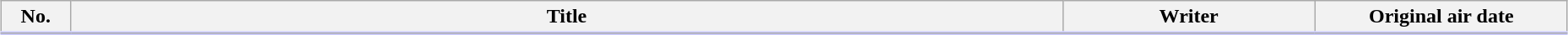<table class="wikitable" style="width:98%; margin:auto; background:#FFF;">
<tr style="border-bottom: 3px solid #CCF;">
<th style="width:3em;">No.</th>
<th>Title</th>
<th style="width:12em;">Writer</th>
<th style="width:12em;">Original air date</th>
</tr>
<tr>
</tr>
</table>
